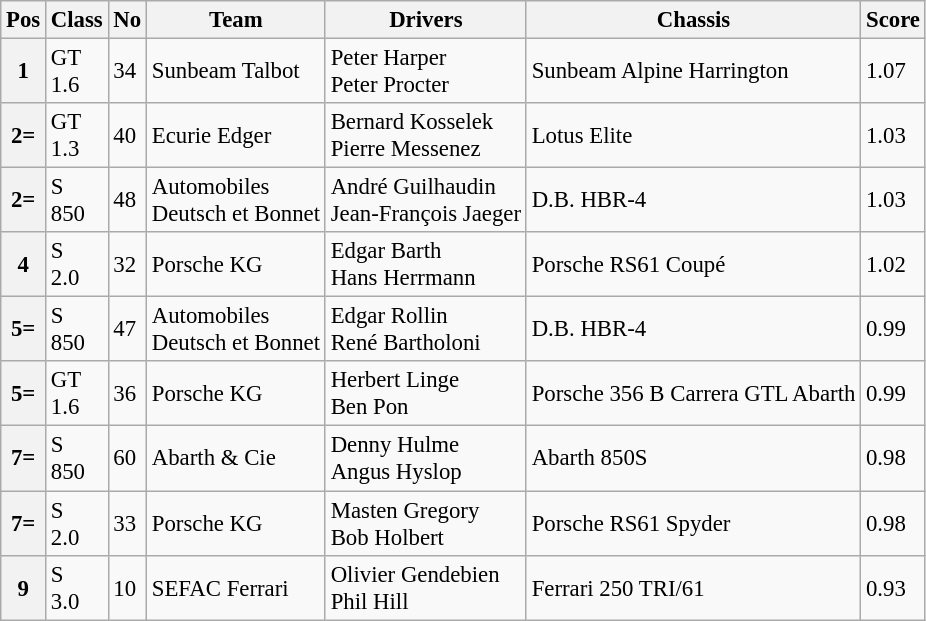<table class="wikitable" style="font-size: 95%;">
<tr>
<th>Pos</th>
<th>Class</th>
<th>No</th>
<th>Team</th>
<th>Drivers</th>
<th>Chassis</th>
<th>Score</th>
</tr>
<tr>
<th>1</th>
<td>GT<br>1.6</td>
<td>34</td>
<td> Sunbeam Talbot</td>
<td> Peter Harper<br> Peter Procter</td>
<td>Sunbeam Alpine Harrington</td>
<td>1.07</td>
</tr>
<tr>
<th>2=</th>
<td>GT<br>1.3</td>
<td>40</td>
<td> Ecurie Edger</td>
<td> Bernard Kosselek<br> Pierre Messenez</td>
<td>Lotus Elite</td>
<td>1.03</td>
</tr>
<tr>
<th>2=</th>
<td>S<br>850</td>
<td>48</td>
<td> Automobiles<br>Deutsch et Bonnet</td>
<td> André Guilhaudin<br> Jean-François Jaeger</td>
<td>D.B. HBR-4</td>
<td>1.03</td>
</tr>
<tr>
<th>4</th>
<td>S<br>2.0</td>
<td>32</td>
<td> Porsche KG</td>
<td> Edgar Barth<br> Hans Herrmann</td>
<td>Porsche RS61 Coupé</td>
<td>1.02</td>
</tr>
<tr>
<th>5=</th>
<td>S<br>850</td>
<td>47</td>
<td> Automobiles<br>Deutsch et Bonnet</td>
<td> Edgar Rollin<br> René Bartholoni</td>
<td>D.B. HBR-4</td>
<td>0.99</td>
</tr>
<tr>
<th>5=</th>
<td>GT<br>1.6</td>
<td>36</td>
<td> Porsche KG</td>
<td> Herbert Linge<br> Ben Pon</td>
<td>Porsche 356 B Carrera GTL Abarth</td>
<td>0.99</td>
</tr>
<tr>
<th>7=</th>
<td>S<br>850</td>
<td>60</td>
<td> Abarth & Cie</td>
<td> Denny Hulme<br> Angus Hyslop</td>
<td>Abarth 850S</td>
<td>0.98</td>
</tr>
<tr>
<th>7=</th>
<td>S<br>2.0</td>
<td>33</td>
<td> Porsche KG</td>
<td> Masten Gregory<br> Bob Holbert</td>
<td>Porsche RS61 Spyder</td>
<td>0.98</td>
</tr>
<tr>
<th>9</th>
<td>S<br>3.0</td>
<td>10</td>
<td> SEFAC Ferrari</td>
<td> Olivier Gendebien<br> Phil Hill</td>
<td>Ferrari 250 TRI/61</td>
<td>0.93</td>
</tr>
</table>
